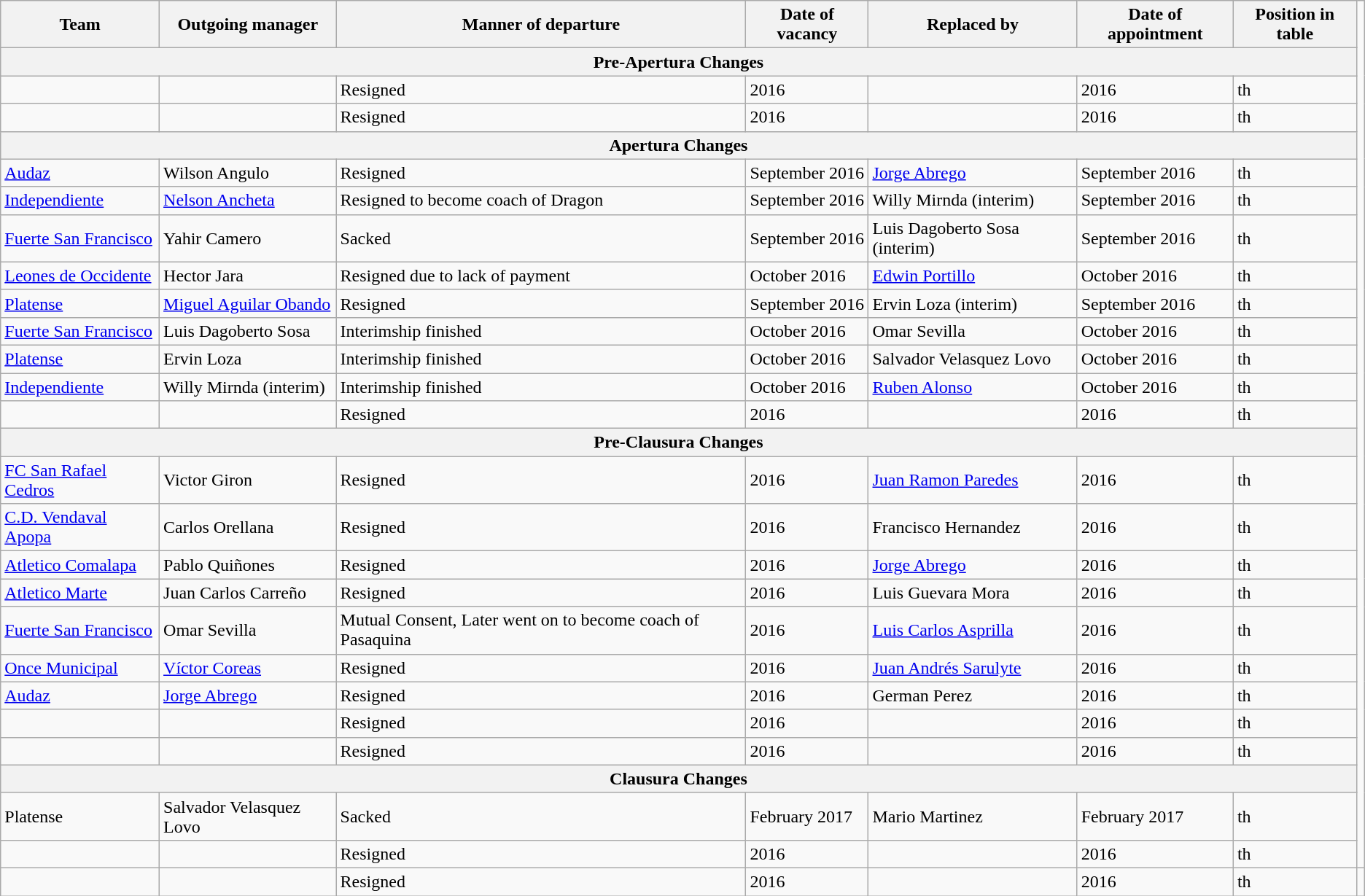<table class="wikitable sortable">
<tr>
<th>Team</th>
<th>Outgoing manager</th>
<th>Manner of departure</th>
<th>Date of vacancy</th>
<th>Replaced by</th>
<th>Date of appointment</th>
<th>Position in table</th>
</tr>
<tr>
<th colspan=7>Pre-Apertura Changes</th>
</tr>
<tr>
<td></td>
<td></td>
<td>Resigned</td>
<td>2016</td>
<td></td>
<td>2016</td>
<td>th</td>
</tr>
<tr>
<td></td>
<td></td>
<td>Resigned</td>
<td>2016</td>
<td></td>
<td>2016</td>
<td>th</td>
</tr>
<tr>
<th colspan=7>Apertura Changes</th>
</tr>
<tr>
<td><a href='#'>Audaz</a></td>
<td> Wilson Angulo</td>
<td>Resigned</td>
<td>September 2016</td>
<td> <a href='#'>Jorge Abrego</a></td>
<td>September 2016</td>
<td>th</td>
</tr>
<tr>
<td><a href='#'>Independiente</a></td>
<td> <a href='#'>Nelson Ancheta</a></td>
<td>Resigned to become coach of Dragon</td>
<td>September 2016</td>
<td> Willy Mirnda (interim)</td>
<td>September 2016</td>
<td>th</td>
</tr>
<tr>
<td><a href='#'>Fuerte San Francisco</a></td>
<td> Yahir Camero</td>
<td>Sacked</td>
<td>September 2016</td>
<td> Luis Dagoberto Sosa (interim)</td>
<td>September 2016</td>
<td>th</td>
</tr>
<tr>
<td><a href='#'>Leones de Occidente</a></td>
<td> Hector Jara</td>
<td>Resigned due to lack of payment</td>
<td>October 2016</td>
<td> <a href='#'>Edwin Portillo</a></td>
<td>October 2016</td>
<td>th</td>
</tr>
<tr>
<td><a href='#'>Platense</a></td>
<td> <a href='#'>Miguel Aguilar Obando</a></td>
<td>Resigned</td>
<td>September 2016</td>
<td> Ervin Loza  (interim)</td>
<td>September 2016</td>
<td>th</td>
</tr>
<tr>
<td><a href='#'>Fuerte San Francisco</a></td>
<td> Luis Dagoberto Sosa</td>
<td>Interimship finished</td>
<td>October 2016</td>
<td> Omar Sevilla</td>
<td>October 2016</td>
<td>th</td>
</tr>
<tr>
<td><a href='#'>Platense</a></td>
<td> Ervin Loza</td>
<td>Interimship finished</td>
<td>October 2016</td>
<td> Salvador Velasquez Lovo</td>
<td>October 2016</td>
<td>th</td>
</tr>
<tr>
<td><a href='#'>Independiente</a></td>
<td> Willy Mirnda (interim)</td>
<td>Interimship finished</td>
<td>October 2016</td>
<td> <a href='#'>Ruben Alonso</a></td>
<td>October 2016</td>
<td>th</td>
</tr>
<tr>
<td></td>
<td></td>
<td>Resigned</td>
<td>2016</td>
<td></td>
<td>2016</td>
<td>th</td>
</tr>
<tr>
<th colspan=7>Pre-Clausura Changes</th>
</tr>
<tr>
<td><a href='#'>FC San Rafael Cedros</a></td>
<td> Victor Giron</td>
<td>Resigned</td>
<td>2016</td>
<td> <a href='#'>Juan Ramon Paredes</a></td>
<td>2016</td>
<td>th</td>
</tr>
<tr>
<td><a href='#'>C.D. Vendaval Apopa</a></td>
<td> Carlos Orellana</td>
<td>Resigned</td>
<td>2016</td>
<td> Francisco Hernandez</td>
<td>2016</td>
<td>th</td>
</tr>
<tr>
<td><a href='#'>Atletico Comalapa</a></td>
<td> Pablo Quiñones</td>
<td>Resigned</td>
<td>2016</td>
<td> <a href='#'>Jorge Abrego</a></td>
<td>2016</td>
<td>th</td>
</tr>
<tr>
<td><a href='#'>Atletico Marte</a></td>
<td> Juan Carlos Carreño</td>
<td>Resigned</td>
<td>2016</td>
<td> Luis Guevara Mora</td>
<td>2016</td>
<td>th</td>
</tr>
<tr>
<td><a href='#'>Fuerte San Francisco</a></td>
<td> Omar Sevilla</td>
<td>Mutual Consent, Later went on to become coach of Pasaquina</td>
<td>2016</td>
<td> <a href='#'>Luis Carlos Asprilla</a></td>
<td>2016</td>
<td>th</td>
</tr>
<tr>
<td><a href='#'>Once Municipal</a></td>
<td> <a href='#'>Víctor Coreas</a></td>
<td>Resigned</td>
<td>2016</td>
<td> <a href='#'>Juan Andrés Sarulyte</a></td>
<td>2016</td>
<td>th</td>
</tr>
<tr>
<td><a href='#'>Audaz</a></td>
<td> <a href='#'>Jorge Abrego</a></td>
<td>Resigned</td>
<td>2016</td>
<td> German Perez</td>
<td>2016</td>
<td>th</td>
</tr>
<tr>
<td></td>
<td></td>
<td>Resigned</td>
<td>2016</td>
<td></td>
<td>2016</td>
<td>th</td>
</tr>
<tr>
<td></td>
<td></td>
<td>Resigned</td>
<td>2016</td>
<td></td>
<td>2016</td>
<td>th</td>
</tr>
<tr>
<th colspan=7>Clausura Changes</th>
</tr>
<tr>
<td C.D. Platense Municipal Zacatecoluca>Platense</td>
<td> Salvador Velasquez Lovo</td>
<td>Sacked</td>
<td>February 2017</td>
<td> Mario Martinez</td>
<td>February 2017</td>
<td>th</td>
</tr>
<tr>
<td></td>
<td></td>
<td>Resigned</td>
<td>2016</td>
<td></td>
<td>2016</td>
<td>th</td>
</tr>
<tr>
<td></td>
<td></td>
<td>Resigned</td>
<td>2016</td>
<td></td>
<td>2016</td>
<td>th</td>
<td></td>
</tr>
</table>
